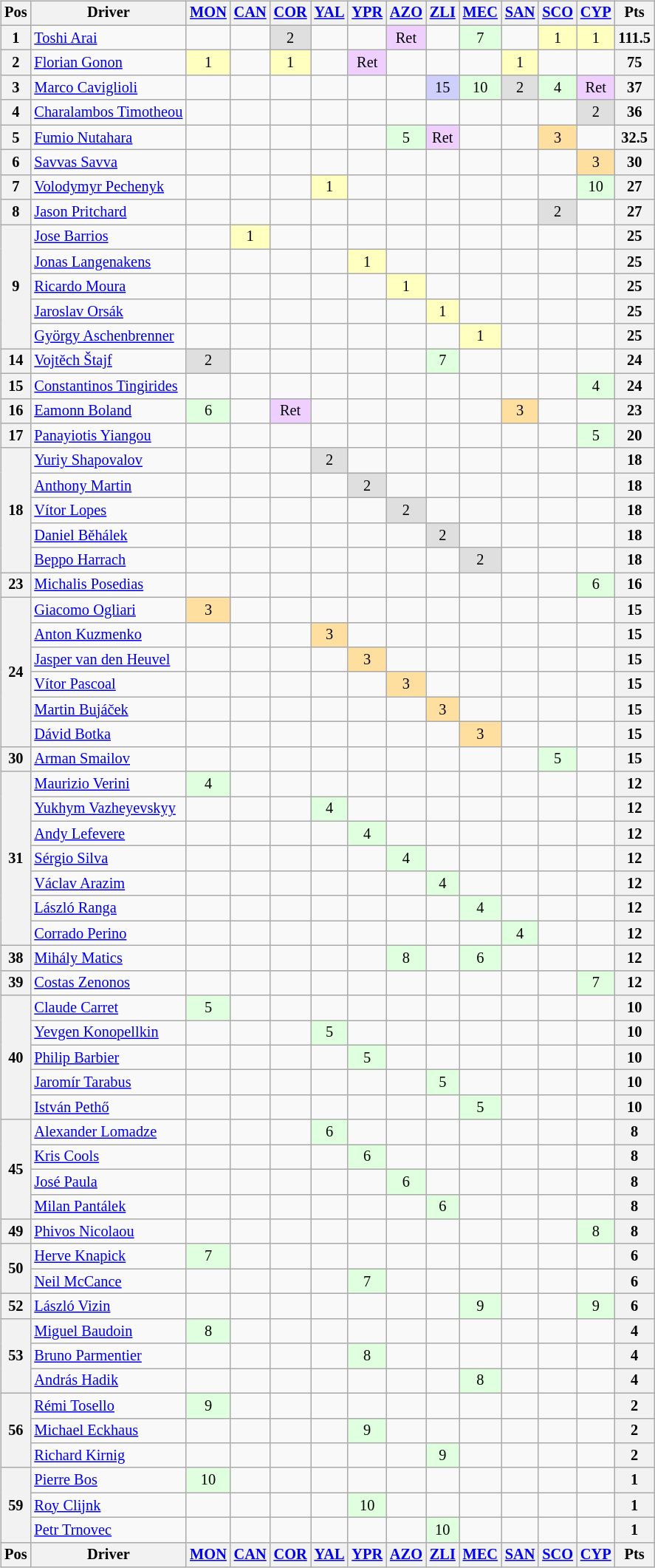<table>
<tr>
<td><br><table class="wikitable" style="font-size: 85%; text-align: center;">
<tr valign="top">
<th valign="middle">Pos</th>
<th valign="middle">Driver</th>
<th><a href='#'>MON</a><br></th>
<th><a href='#'>CAN</a><br></th>
<th><a href='#'>COR</a><br></th>
<th><a href='#'>YAL</a><br></th>
<th><a href='#'>YPR</a><br></th>
<th><a href='#'>AZO</a><br></th>
<th><a href='#'>ZLI</a><br></th>
<th><a href='#'>MEC</a><br></th>
<th><a href='#'>SAN</a><br></th>
<th><a href='#'>SCO</a><br></th>
<th><a href='#'>CYP</a><br></th>
<th valign="middle"> Pts </th>
</tr>
<tr>
<th>1</th>
<td align=left> <a href='#'>Toshi Arai</a></td>
<td></td>
<td></td>
<td style="background:#dfdfdf;">2</td>
<td></td>
<td></td>
<td style="background:#efcfff;">Ret</td>
<td></td>
<td style="background:#dfffdf;">7</td>
<td></td>
<td style="background:#ffffbf;">1</td>
<td style="background:#ffffbf;">1</td>
<th>111.5</th>
</tr>
<tr>
<th>2</th>
<td align=left> <a href='#'>Florian Gonon</a></td>
<td style="background:#ffffbf;">1</td>
<td></td>
<td style="background:#ffffbf;">1</td>
<td></td>
<td style="background:#efcfff;">Ret</td>
<td></td>
<td></td>
<td></td>
<td style="background:#ffffbf;">1</td>
<td></td>
<td></td>
<th>75</th>
</tr>
<tr>
<th>3</th>
<td align=left> <a href='#'>Marco Caviglioli</a></td>
<td></td>
<td></td>
<td></td>
<td></td>
<td></td>
<td></td>
<td style="background:#cfcfff;">15</td>
<td style="background:#dfffdf;">10</td>
<td style="background:#dfdfdf;">2</td>
<td style="background:#dfffdf;">4</td>
<td style="background:#efcfff;">Ret</td>
<th>37</th>
</tr>
<tr>
<th>4</th>
<td align=left> <a href='#'>Charalambos Timotheou</a></td>
<td></td>
<td></td>
<td></td>
<td></td>
<td></td>
<td></td>
<td></td>
<td></td>
<td></td>
<td></td>
<td style="background:#dfdfdf;">2</td>
<th>36</th>
</tr>
<tr>
<th>5</th>
<td align=left> <a href='#'>Fumio Nutahara</a></td>
<td></td>
<td></td>
<td></td>
<td></td>
<td></td>
<td style="background:#dfffdf;">5</td>
<td style="background:#efcfff;">Ret</td>
<td></td>
<td></td>
<td style="background:#ffdf9f;">3</td>
<td></td>
<th>32.5</th>
</tr>
<tr>
<th>6</th>
<td align=left> <a href='#'>Savvas Savva</a></td>
<td></td>
<td></td>
<td></td>
<td></td>
<td></td>
<td></td>
<td></td>
<td></td>
<td></td>
<td></td>
<td style="background:#ffdf9f;">3</td>
<th>30</th>
</tr>
<tr>
<th>7</th>
<td align=left> <a href='#'>Volodymyr Pechenyk</a></td>
<td></td>
<td></td>
<td></td>
<td style="background:#ffffbf;">1</td>
<td></td>
<td></td>
<td></td>
<td></td>
<td></td>
<td></td>
<td style="background:#dfffdf;">10</td>
<th>27</th>
</tr>
<tr>
<th>8</th>
<td align=left> <a href='#'>Jason Pritchard</a></td>
<td></td>
<td></td>
<td></td>
<td></td>
<td></td>
<td></td>
<td></td>
<td></td>
<td></td>
<td style="background:#dfdfdf;">2</td>
<td></td>
<th>27</th>
</tr>
<tr>
<th rowspan=5>9</th>
<td align=left> <a href='#'>Jose Barrios</a></td>
<td></td>
<td style="background:#ffffbf;">1</td>
<td></td>
<td></td>
<td></td>
<td></td>
<td></td>
<td></td>
<td></td>
<td></td>
<td></td>
<th>25</th>
</tr>
<tr>
<td align=left> <a href='#'>Jonas Langenakens</a></td>
<td></td>
<td></td>
<td></td>
<td></td>
<td style="background:#ffffbf;">1</td>
<td></td>
<td></td>
<td></td>
<td></td>
<td></td>
<td></td>
<th>25</th>
</tr>
<tr>
<td align=left> <a href='#'>Ricardo Moura</a></td>
<td></td>
<td></td>
<td></td>
<td></td>
<td></td>
<td style="background:#ffffbf;">1</td>
<td></td>
<td></td>
<td></td>
<td></td>
<td></td>
<th>25</th>
</tr>
<tr>
<td align=left> <a href='#'>Jaroslav Orsák</a></td>
<td></td>
<td></td>
<td></td>
<td></td>
<td></td>
<td></td>
<td style="background:#ffffbf;">1</td>
<td></td>
<td></td>
<td></td>
<td></td>
<th>25</th>
</tr>
<tr>
<td align=left> <a href='#'>György Aschenbrenner</a></td>
<td></td>
<td></td>
<td></td>
<td></td>
<td></td>
<td></td>
<td></td>
<td style="background:#ffffbf;">1</td>
<td></td>
<td></td>
<td></td>
<th>25</th>
</tr>
<tr>
<th>14</th>
<td align=left> <a href='#'>Vojtěch Štajf</a></td>
<td style="background:#dfdfdf;">2</td>
<td></td>
<td></td>
<td></td>
<td></td>
<td></td>
<td style="background:#dfffdf;">7</td>
<td></td>
<td></td>
<td></td>
<td></td>
<th>24</th>
</tr>
<tr>
<th>15</th>
<td align=left> <a href='#'>Constantinos Tingirides</a></td>
<td></td>
<td></td>
<td></td>
<td></td>
<td></td>
<td></td>
<td></td>
<td></td>
<td></td>
<td></td>
<td style="background:#dfffdf;">4</td>
<th>24</th>
</tr>
<tr>
<th>16</th>
<td align=left> <a href='#'>Eamonn Boland</a></td>
<td style="background:#dfffdf;">6</td>
<td></td>
<td style="background:#efcfff;">Ret</td>
<td></td>
<td></td>
<td></td>
<td></td>
<td></td>
<td style="background:#ffdf9f;">3</td>
<td></td>
<td></td>
<th>23</th>
</tr>
<tr>
<th>17</th>
<td align=left> <a href='#'>Panayiotis Yiangou</a></td>
<td></td>
<td></td>
<td></td>
<td></td>
<td></td>
<td></td>
<td></td>
<td></td>
<td></td>
<td></td>
<td style="background:#dfffdf;">5</td>
<th>20</th>
</tr>
<tr>
<th rowspan=5>18</th>
<td align=left> <a href='#'>Yuriy Shapovalov</a></td>
<td></td>
<td></td>
<td></td>
<td style="background:#dfdfdf;">2</td>
<td></td>
<td></td>
<td></td>
<td></td>
<td></td>
<td></td>
<td></td>
<th>18</th>
</tr>
<tr>
<td align=left> <a href='#'>Anthony Martin</a></td>
<td></td>
<td></td>
<td></td>
<td></td>
<td style="background:#dfdfdf;">2</td>
<td></td>
<td></td>
<td></td>
<td></td>
<td></td>
<td></td>
<th>18</th>
</tr>
<tr>
<td align=left> <a href='#'>Vítor Lopes</a></td>
<td></td>
<td></td>
<td></td>
<td></td>
<td></td>
<td style="background:#dfdfdf;">2</td>
<td></td>
<td></td>
<td></td>
<td></td>
<td></td>
<th>18</th>
</tr>
<tr>
<td align=left> <a href='#'>Daniel Běhálek</a></td>
<td></td>
<td></td>
<td></td>
<td></td>
<td></td>
<td></td>
<td style="background:#dfdfdf;">2</td>
<td></td>
<td></td>
<td></td>
<td></td>
<th>18</th>
</tr>
<tr>
<td align=left> <a href='#'>Beppo Harrach</a></td>
<td></td>
<td></td>
<td></td>
<td></td>
<td></td>
<td></td>
<td></td>
<td style="background:#dfdfdf;">2</td>
<td></td>
<td></td>
<td></td>
<th>18</th>
</tr>
<tr>
<th>23</th>
<td align=left> <a href='#'>Michalis Posedias</a></td>
<td></td>
<td></td>
<td></td>
<td></td>
<td></td>
<td></td>
<td></td>
<td></td>
<td></td>
<td></td>
<td style="background:#dfffdf;">6</td>
<th>16</th>
</tr>
<tr>
<th rowspan=6>24</th>
<td align=left> <a href='#'>Giacomo Ogliari</a></td>
<td style="background:#ffdf9f;">3</td>
<td></td>
<td></td>
<td></td>
<td></td>
<td></td>
<td></td>
<td></td>
<td></td>
<td></td>
<td></td>
<th>15</th>
</tr>
<tr>
<td align=left> <a href='#'>Anton Kuzmenko</a></td>
<td></td>
<td></td>
<td></td>
<td style="background:#ffdf9f;">3</td>
<td></td>
<td></td>
<td></td>
<td></td>
<td></td>
<td></td>
<td></td>
<th>15</th>
</tr>
<tr>
<td align=left> <a href='#'>Jasper van den Heuvel</a></td>
<td></td>
<td></td>
<td></td>
<td></td>
<td style="background:#ffdf9f;">3</td>
<td></td>
<td></td>
<td></td>
<td></td>
<td></td>
<td></td>
<th>15</th>
</tr>
<tr>
<td align=left> <a href='#'>Vítor Pascoal</a></td>
<td></td>
<td></td>
<td></td>
<td></td>
<td></td>
<td style="background:#ffdf9f;">3</td>
<td></td>
<td></td>
<td></td>
<td></td>
<td></td>
<th>15</th>
</tr>
<tr>
<td align=left> <a href='#'>Martin Bujáček</a></td>
<td></td>
<td></td>
<td></td>
<td></td>
<td></td>
<td></td>
<td style="background:#ffdf9f;">3</td>
<td></td>
<td></td>
<td></td>
<td></td>
<th>15</th>
</tr>
<tr>
<td align=left> <a href='#'>Dávid Botka</a></td>
<td></td>
<td></td>
<td></td>
<td></td>
<td></td>
<td></td>
<td></td>
<td style="background:#ffdf9f;">3</td>
<td></td>
<td></td>
<td></td>
<th>15</th>
</tr>
<tr>
<th>30</th>
<td align=left> <a href='#'>Arman Smailov</a></td>
<td></td>
<td></td>
<td></td>
<td></td>
<td></td>
<td></td>
<td></td>
<td></td>
<td></td>
<td style="background:#dfffdf;">5</td>
<td></td>
<th>15</th>
</tr>
<tr>
<th rowspan=7>31</th>
<td align=left> <a href='#'>Maurizio Verini</a></td>
<td style="background:#dfffdf;">4</td>
<td></td>
<td></td>
<td></td>
<td></td>
<td></td>
<td></td>
<td></td>
<td></td>
<td></td>
<td></td>
<th>12</th>
</tr>
<tr>
<td align=left> <a href='#'>Yukhym Vazheyevskyy</a></td>
<td></td>
<td></td>
<td></td>
<td style="background:#dfffdf;">4</td>
<td></td>
<td></td>
<td></td>
<td></td>
<td></td>
<td></td>
<td></td>
<th>12</th>
</tr>
<tr>
<td align=left> <a href='#'>Andy Lefevere</a></td>
<td></td>
<td></td>
<td></td>
<td></td>
<td style="background:#dfffdf;">4</td>
<td></td>
<td></td>
<td></td>
<td></td>
<td></td>
<td></td>
<th>12</th>
</tr>
<tr>
<td align=left> <a href='#'>Sérgio Silva</a></td>
<td></td>
<td></td>
<td></td>
<td></td>
<td></td>
<td style="background:#dfffdf;">4</td>
<td></td>
<td></td>
<td></td>
<td></td>
<td></td>
<th>12</th>
</tr>
<tr>
<td align=left> <a href='#'>Václav Arazim</a></td>
<td></td>
<td></td>
<td></td>
<td></td>
<td></td>
<td></td>
<td style="background:#dfffdf;">4</td>
<td></td>
<td></td>
<td></td>
<td></td>
<th>12</th>
</tr>
<tr>
<td align=left> <a href='#'>László Ranga</a></td>
<td></td>
<td></td>
<td></td>
<td></td>
<td></td>
<td></td>
<td></td>
<td style="background:#dfffdf;">4</td>
<td></td>
<td></td>
<td></td>
<th>12</th>
</tr>
<tr>
<td align=left> <a href='#'>Corrado Perino</a></td>
<td></td>
<td></td>
<td></td>
<td></td>
<td></td>
<td></td>
<td></td>
<td></td>
<td style="background:#dfffdf;">4</td>
<td></td>
<td></td>
<th>12</th>
</tr>
<tr>
<th>38</th>
<td align=left> <a href='#'>Mihály Matics</a></td>
<td></td>
<td></td>
<td></td>
<td></td>
<td></td>
<td style="background:#dfffdf;">8</td>
<td></td>
<td style="background:#dfffdf;">6</td>
<td></td>
<td></td>
<td></td>
<th>12</th>
</tr>
<tr>
<th>39</th>
<td align=left> <a href='#'>Costas Zenonos</a></td>
<td></td>
<td></td>
<td></td>
<td></td>
<td></td>
<td></td>
<td></td>
<td></td>
<td></td>
<td></td>
<td style="background:#dfffdf;">7</td>
<th>12</th>
</tr>
<tr>
<th rowspan=5>40</th>
<td align=left> <a href='#'>Claude Carret</a></td>
<td style="background:#dfffdf;">5</td>
<td></td>
<td></td>
<td></td>
<td></td>
<td></td>
<td></td>
<td></td>
<td></td>
<td></td>
<td></td>
<th>10</th>
</tr>
<tr>
<td align=left> <a href='#'>Yevgen Konopellkin</a></td>
<td></td>
<td></td>
<td></td>
<td style="background:#dfffdf;">5</td>
<td></td>
<td></td>
<td></td>
<td></td>
<td></td>
<td></td>
<td></td>
<th>10</th>
</tr>
<tr>
<td align=left> <a href='#'>Philip Barbier</a></td>
<td></td>
<td></td>
<td></td>
<td></td>
<td style="background:#dfffdf;">5</td>
<td></td>
<td></td>
<td></td>
<td></td>
<td></td>
<td></td>
<th>10</th>
</tr>
<tr>
<td align=left> <a href='#'>Jaromír Tarabus</a></td>
<td></td>
<td></td>
<td></td>
<td></td>
<td></td>
<td></td>
<td style="background:#dfffdf;">5</td>
<td></td>
<td></td>
<td></td>
<td></td>
<th>10</th>
</tr>
<tr>
<td align=left> <a href='#'>István Pethő</a></td>
<td></td>
<td></td>
<td></td>
<td></td>
<td></td>
<td></td>
<td></td>
<td style="background:#dfffdf;">5</td>
<td></td>
<td></td>
<td></td>
<th>10</th>
</tr>
<tr>
<th rowspan=4>45</th>
<td align=left> <a href='#'>Alexander Lomadze</a></td>
<td></td>
<td></td>
<td></td>
<td style="background:#dfffdf;">6</td>
<td></td>
<td></td>
<td></td>
<td></td>
<td></td>
<td></td>
<td></td>
<th>8</th>
</tr>
<tr>
<td align=left> <a href='#'>Kris Cools</a></td>
<td></td>
<td></td>
<td></td>
<td></td>
<td style="background:#dfffdf;">6</td>
<td></td>
<td></td>
<td></td>
<td></td>
<td></td>
<td></td>
<th>8</th>
</tr>
<tr>
<td align=left> <a href='#'>José Paula</a></td>
<td></td>
<td></td>
<td></td>
<td></td>
<td></td>
<td style="background:#dfffdf;">6</td>
<td></td>
<td></td>
<td></td>
<td></td>
<td></td>
<th>8</th>
</tr>
<tr>
<td align=left> <a href='#'>Milan Pantálek</a></td>
<td></td>
<td></td>
<td></td>
<td></td>
<td></td>
<td></td>
<td style="background:#dfffdf;">6</td>
<td></td>
<td></td>
<td></td>
<td></td>
<th>8</th>
</tr>
<tr>
<th>49</th>
<td align=left> <a href='#'>Phivos Nicolaou</a></td>
<td></td>
<td></td>
<td></td>
<td></td>
<td></td>
<td></td>
<td></td>
<td></td>
<td></td>
<td></td>
<td style="background:#dfffdf;">8</td>
<th>8</th>
</tr>
<tr>
<th rowspan=2>50</th>
<td align=left> <a href='#'>Herve Knapick</a></td>
<td style="background:#dfffdf;">7</td>
<td></td>
<td></td>
<td></td>
<td></td>
<td></td>
<td></td>
<td></td>
<td></td>
<td></td>
<td></td>
<th>6</th>
</tr>
<tr>
<td align=left> <a href='#'>Neil McCance</a></td>
<td></td>
<td></td>
<td></td>
<td></td>
<td style="background:#dfffdf;">7</td>
<td></td>
<td></td>
<td></td>
<td></td>
<td></td>
<td></td>
<th>6</th>
</tr>
<tr>
<th>52</th>
<td align=left> <a href='#'>László Vizin</a></td>
<td></td>
<td></td>
<td></td>
<td></td>
<td></td>
<td></td>
<td></td>
<td style="background:#dfffdf;">9</td>
<td></td>
<td></td>
<td style="background:#dfffdf;">9</td>
<th>6</th>
</tr>
<tr>
<th rowspan=3>53</th>
<td align=left> <a href='#'>Miguel Baudoin</a></td>
<td style="background:#dfffdf;">8</td>
<td></td>
<td></td>
<td></td>
<td></td>
<td></td>
<td></td>
<td></td>
<td></td>
<td></td>
<td></td>
<th>4</th>
</tr>
<tr>
<td align=left> <a href='#'>Bruno Parmentier</a></td>
<td></td>
<td></td>
<td></td>
<td></td>
<td style="background:#dfffdf;">8</td>
<td></td>
<td></td>
<td></td>
<td></td>
<td></td>
<td></td>
<th>4</th>
</tr>
<tr>
<td align=left> <a href='#'>András Hadik</a></td>
<td></td>
<td></td>
<td></td>
<td></td>
<td></td>
<td></td>
<td></td>
<td style="background:#dfffdf;">8</td>
<td></td>
<td></td>
<td></td>
<th>4</th>
</tr>
<tr>
<th rowspan=3>56</th>
<td align=left> <a href='#'>Rémi Tosello</a></td>
<td style="background:#dfffdf;">9</td>
<td></td>
<td></td>
<td></td>
<td></td>
<td></td>
<td></td>
<td></td>
<td></td>
<td></td>
<td></td>
<th>2</th>
</tr>
<tr>
<td align=left> <a href='#'>Michael Eckhaus</a></td>
<td></td>
<td></td>
<td></td>
<td></td>
<td style="background:#dfffdf;">9</td>
<td></td>
<td></td>
<td></td>
<td></td>
<td></td>
<td></td>
<th>2</th>
</tr>
<tr>
<td align=left> <a href='#'>Richard Kirnig</a></td>
<td></td>
<td></td>
<td></td>
<td></td>
<td></td>
<td></td>
<td style="background:#dfffdf;">9</td>
<td></td>
<td></td>
<td></td>
<td></td>
<th>2</th>
</tr>
<tr>
<th rowspan=3>59</th>
<td align=left> <a href='#'>Pierre Bos</a></td>
<td style="background:#dfffdf;">10</td>
<td></td>
<td></td>
<td></td>
<td></td>
<td></td>
<td></td>
<td></td>
<td></td>
<td></td>
<td></td>
<th>1</th>
</tr>
<tr>
<td align=left> <a href='#'>Roy Clijnk</a></td>
<td></td>
<td></td>
<td></td>
<td></td>
<td style="background:#dfffdf;">10</td>
<td></td>
<td></td>
<td></td>
<td></td>
<td></td>
<td></td>
<th>1</th>
</tr>
<tr>
<td align=left> <a href='#'>Petr Trnovec</a></td>
<td></td>
<td></td>
<td></td>
<td></td>
<td></td>
<td></td>
<td style="background:#dfffdf;">10</td>
<td></td>
<td></td>
<td></td>
<td></td>
<th>1</th>
</tr>
<tr valign="top">
<th valign="middle">Pos</th>
<th valign="middle">Driver</th>
<th><a href='#'>MON</a><br></th>
<th><a href='#'>CAN</a><br></th>
<th><a href='#'>COR</a><br></th>
<th><a href='#'>YAL</a><br></th>
<th><a href='#'>YPR</a><br></th>
<th><a href='#'>AZO</a><br></th>
<th><a href='#'>ZLI</a><br></th>
<th><a href='#'>MEC</a><br></th>
<th><a href='#'>SAN</a><br></th>
<th><a href='#'>SCO</a><br></th>
<th><a href='#'>CYP</a><br></th>
<th valign="middle"> Pts </th>
</tr>
</table>
</td>
<td valign="top"></td>
</tr>
</table>
